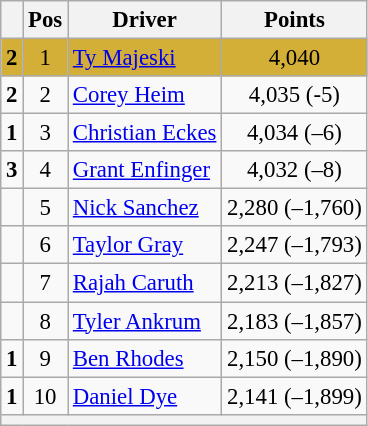<table class="wikitable" style="font-size: 95%;">
<tr>
<th></th>
<th>Pos</th>
<th>Driver</th>
<th>Points</th>
</tr>
<tr style="background:#D4AF37;">
<td align="left"> <strong>2</strong></td>
<td style="text-align:center;">1</td>
<td><a href='#'>Ty Majeski</a></td>
<td style="text-align:center;">4,040</td>
</tr>
<tr>
<td align="left"> <strong>2</strong></td>
<td style="text-align:center;">2</td>
<td><a href='#'>Corey Heim</a></td>
<td style="text-align:center;">4,035 (-5)</td>
</tr>
<tr>
<td align="left"> <strong>1</strong></td>
<td style="text-align:center;">3</td>
<td><a href='#'>Christian Eckes</a></td>
<td style="text-align:center;">4,034 (–6)</td>
</tr>
<tr>
<td align="left"> <strong>3</strong></td>
<td style="text-align:center;">4</td>
<td><a href='#'>Grant Enfinger</a></td>
<td style="text-align:center;">4,032 (–8)</td>
</tr>
<tr>
<td align="left"></td>
<td style="text-align:center;">5</td>
<td><a href='#'>Nick Sanchez</a></td>
<td style="text-align:center;">2,280 (–1,760)</td>
</tr>
<tr>
<td align="left"></td>
<td style="text-align:center;">6</td>
<td><a href='#'>Taylor Gray</a></td>
<td style="text-align:center;">2,247 (–1,793)</td>
</tr>
<tr>
<td align="left"></td>
<td style="text-align:center;">7</td>
<td><a href='#'>Rajah Caruth</a></td>
<td style="text-align:center;">2,213 (–1,827)</td>
</tr>
<tr>
<td align="left"></td>
<td style="text-align:center;">8</td>
<td><a href='#'>Tyler Ankrum</a></td>
<td style="text-align:center;">2,183 (–1,857)</td>
</tr>
<tr>
<td align="left"> <strong>1</strong></td>
<td style="text-align:center;">9</td>
<td><a href='#'>Ben Rhodes</a></td>
<td style="text-align:center;">2,150 (–1,890)</td>
</tr>
<tr>
<td align="left"> <strong>1</strong></td>
<td style="text-align:center;">10</td>
<td><a href='#'>Daniel Dye</a></td>
<td style="text-align:center;">2,141 (–1,899)</td>
</tr>
<tr class="sortbottom">
<th colspan="9"></th>
</tr>
</table>
